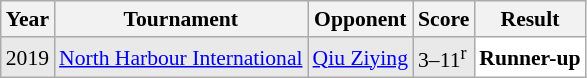<table class="sortable wikitable" style="font-size: 90%;">
<tr>
<th>Year</th>
<th>Tournament</th>
<th>Opponent</th>
<th>Score</th>
<th>Result</th>
</tr>
<tr style="background:#E9E9E9">
<td align="center">2019</td>
<td align="left"><a href='#'>North Harbour International</a></td>
<td align="left"> <a href='#'>Qiu Ziying</a></td>
<td align="left">3–11<sup>r</sup></td>
<td style="text-align:left; background:white"> <strong>Runner-up</strong></td>
</tr>
</table>
